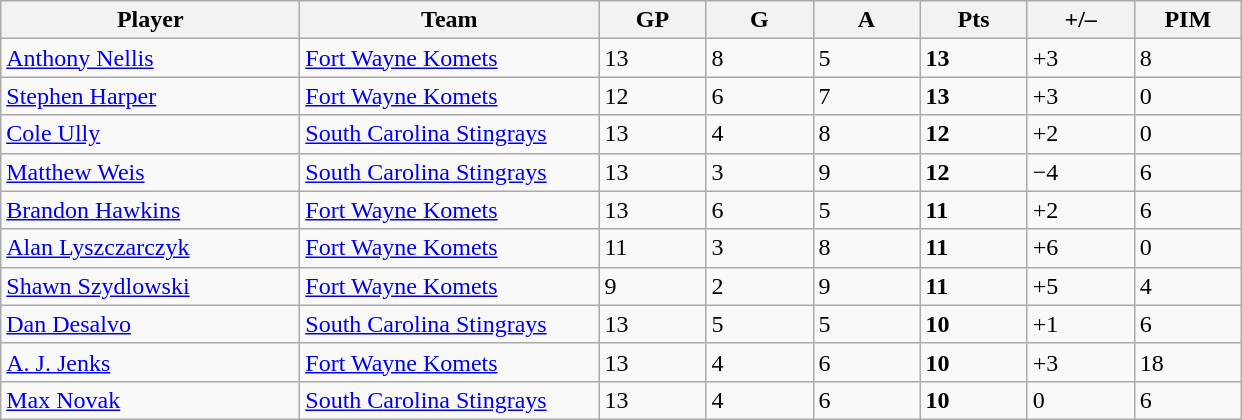<table class="wikitable sortable">
<tr>
<th style="width:12em">Player</th>
<th style="width:12em">Team</th>
<th style="width:4em">GP</th>
<th style="width:4em">G</th>
<th style="width:4em">A</th>
<th style="width:4em">Pts</th>
<th style="width:4em">+/–</th>
<th style="width:4em">PIM</th>
</tr>
<tr>
<td><a href='#'>Anthony Nellis</a></td>
<td><a href='#'>Fort Wayne Komets</a></td>
<td>13</td>
<td>8</td>
<td>5</td>
<td><strong>13</strong></td>
<td>+3</td>
<td>8</td>
</tr>
<tr>
<td><a href='#'>Stephen Harper</a></td>
<td><a href='#'>Fort Wayne Komets</a></td>
<td>12</td>
<td>6</td>
<td>7</td>
<td><strong>13</strong></td>
<td>+3</td>
<td>0</td>
</tr>
<tr>
<td><a href='#'>Cole Ully</a></td>
<td><a href='#'>South Carolina Stingrays</a></td>
<td>13</td>
<td>4</td>
<td>8</td>
<td><strong>12</strong></td>
<td>+2</td>
<td>0</td>
</tr>
<tr>
<td><a href='#'>Matthew Weis</a></td>
<td><a href='#'>South Carolina Stingrays</a></td>
<td>13</td>
<td>3</td>
<td>9</td>
<td><strong>12</strong></td>
<td>−4</td>
<td>6</td>
</tr>
<tr>
<td><a href='#'>Brandon Hawkins</a></td>
<td><a href='#'>Fort Wayne Komets</a></td>
<td>13</td>
<td>6</td>
<td>5</td>
<td><strong>11</strong></td>
<td>+2</td>
<td>6</td>
</tr>
<tr>
<td><a href='#'>Alan Lyszczarczyk</a></td>
<td><a href='#'>Fort Wayne Komets</a></td>
<td>11</td>
<td>3</td>
<td>8</td>
<td><strong>11</strong></td>
<td>+6</td>
<td>0</td>
</tr>
<tr>
<td><a href='#'>Shawn Szydlowski</a></td>
<td><a href='#'>Fort Wayne Komets</a></td>
<td>9</td>
<td>2</td>
<td>9</td>
<td><strong>11</strong></td>
<td>+5</td>
<td>4</td>
</tr>
<tr>
<td><a href='#'>Dan Desalvo</a></td>
<td><a href='#'>South Carolina Stingrays</a></td>
<td>13</td>
<td>5</td>
<td>5</td>
<td><strong>10</strong></td>
<td>+1</td>
<td>6</td>
</tr>
<tr>
<td><a href='#'>A. J. Jenks</a></td>
<td><a href='#'>Fort Wayne Komets</a></td>
<td>13</td>
<td>4</td>
<td>6</td>
<td><strong>10</strong></td>
<td>+3</td>
<td>18</td>
</tr>
<tr>
<td><a href='#'>Max Novak</a></td>
<td><a href='#'>South Carolina Stingrays</a></td>
<td>13</td>
<td>4</td>
<td>6</td>
<td><strong>10</strong></td>
<td>0</td>
<td>6</td>
</tr>
</table>
